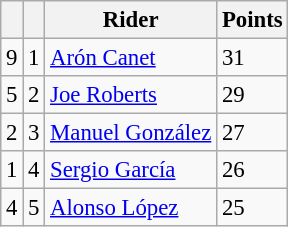<table class="wikitable" style="font-size: 95%;">
<tr>
<th></th>
<th></th>
<th>Rider</th>
<th>Points</th>
</tr>
<tr>
<td> 9</td>
<td align=center>1</td>
<td> <a href='#'>Arón Canet</a></td>
<td align=left>31</td>
</tr>
<tr>
<td> 5</td>
<td align=center>2</td>
<td> <a href='#'>Joe Roberts</a></td>
<td align=left>29</td>
</tr>
<tr>
<td> 2</td>
<td align=center>3</td>
<td> <a href='#'>Manuel González</a></td>
<td align=left>27</td>
</tr>
<tr>
<td> 1</td>
<td align=center>4</td>
<td> <a href='#'>Sergio García</a></td>
<td align=left>26</td>
</tr>
<tr>
<td> 4</td>
<td align=center>5</td>
<td> <a href='#'>Alonso López</a></td>
<td align=left>25</td>
</tr>
</table>
